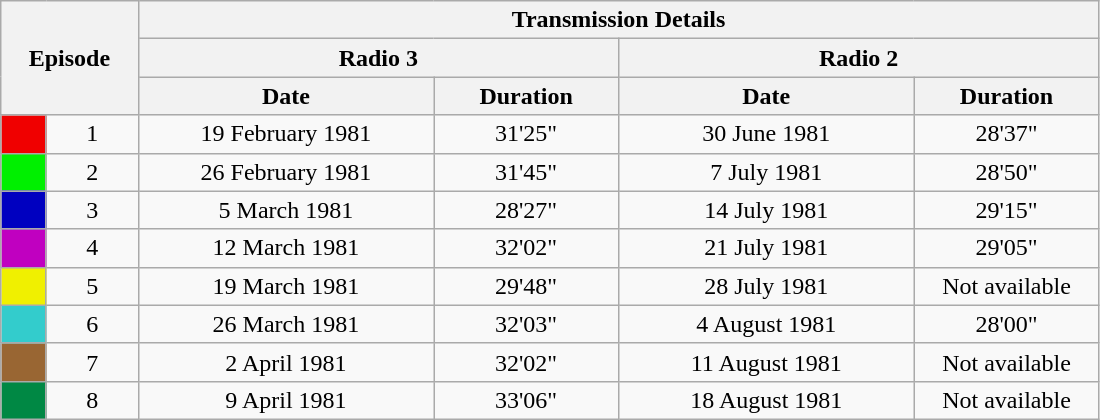<table class="wikitable" style="width:58%;">
<tr>
<th colspan="2" rowspan="3" style="width:6%;">Episode</th>
<th colspan="4" style="width:52%;">Transmission Details</th>
</tr>
<tr>
<th colspan="2" style="width:26%; text-align:center;">Radio 3</th>
<th colspan="2" style="text-align:center;">Radio 2</th>
</tr>
<tr>
<th style="width:16%; text-align:center;">Date</th>
<th style=text-align:center;">Duration</th>
<th style="width:16%; text-align:center;">Date</th>
<th style="text-align:center;">Duration</th>
</tr>
<tr>
<td style="width:2%; background:#f00000;"></td>
<td style="text-align:center;">1</td>
<td style="text-align:center;">19 February 1981</td>
<td style="text-align:center;">31'25"</td>
<td style="text-align:center;">30 June 1981</td>
<td style="text-align:center;">28'37"</td>
</tr>
<tr>
<td style="width:2%; background:#00f000;"></td>
<td style="text-align:center;">2</td>
<td style="text-align:center;">26 February 1981</td>
<td style="text-align:center;">31'45"</td>
<td style="text-align:center;">7 July 1981</td>
<td style="text-align:center;">28'50"</td>
</tr>
<tr>
<td style="width:2%; background:#0000c0;"></td>
<td style="text-align:center;">3</td>
<td style="text-align:center;">5 March 1981</td>
<td style="text-align:center;">28'27"</td>
<td style="text-align:center;">14 July 1981</td>
<td style="text-align:center;">29'15"</td>
</tr>
<tr>
<td style="width:2%; background:#c000c0;"></td>
<td style="text-align:center;">4</td>
<td style="text-align:center;">12 March 1981</td>
<td style="text-align:center;">32'02"</td>
<td style="text-align:center;">21 July 1981</td>
<td style="text-align:center;">29'05"</td>
</tr>
<tr>
<td style="width:2%; background:#f0f000;"></td>
<td style="text-align:center;">5</td>
<td style="text-align:center;">19 March 1981</td>
<td style="text-align:center;">29'48"</td>
<td style="text-align:center;">28 July 1981</td>
<td style="text-align:center;">Not available</td>
</tr>
<tr>
<td style="width:2%; background:#33cccc;"></td>
<td style="text-align:center;">6</td>
<td style="text-align:center;">26 March 1981</td>
<td style="text-align:center;">32'03"</td>
<td style="text-align:center;">4 August 1981</td>
<td style="text-align:center;">28'00"</td>
</tr>
<tr>
<td style="width:2%; background:#996633;"></td>
<td style="text-align:center;">7</td>
<td style="text-align:center;">2 April 1981</td>
<td style="text-align:center;">32'02"</td>
<td style="text-align:center;">11 August 1981</td>
<td style="text-align:center;">Not available</td>
</tr>
<tr>
<td style="width:2%; background:#008844;"></td>
<td style="text-align:center;">8</td>
<td style="text-align:center;">9 April 1981</td>
<td style="text-align:center;">33'06"</td>
<td style="text-align:center;">18 August 1981</td>
<td style="text-align:center;">Not available</td>
</tr>
</table>
